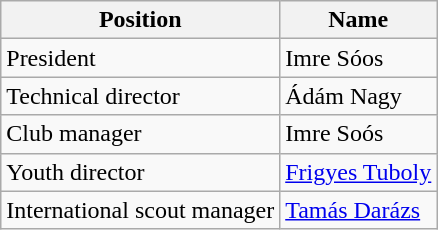<table class="wikitable">
<tr>
<th>Position</th>
<th>Name</th>
</tr>
<tr>
<td>President</td>
<td> Imre Sóos</td>
</tr>
<tr>
<td>Technical director</td>
<td> Ádám Nagy</td>
</tr>
<tr>
<td>Club manager</td>
<td> Imre Soós</td>
</tr>
<tr>
<td>Youth director</td>
<td> <a href='#'>Frigyes Tuboly</a></td>
</tr>
<tr>
<td>International scout manager</td>
<td> <a href='#'>Tamás Darázs</a></td>
</tr>
</table>
